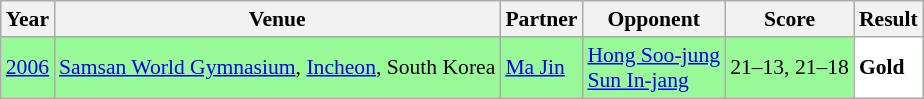<table class="sortable wikitable" style="font-size: 90%;">
<tr>
<th>Year</th>
<th>Venue</th>
<th>Partner</th>
<th>Opponent</th>
<th>Score</th>
<th>Result</th>
</tr>
<tr style="background:#98FB98">
<td align="center"><a href='#'>2006</a></td>
<td align="left"><a href='#'>Samsan World Gymnasium</a>, <a href='#'>Incheon</a>, South Korea</td>
<td align="left"> <a href='#'>Ma Jin</a></td>
<td align="left"> <a href='#'>Hong Soo-jung</a><br> <a href='#'>Sun In-jang</a></td>
<td align="left">21–13, 21–18</td>
<td style="text-align:left; background:white"> <strong>Gold</strong></td>
</tr>
</table>
